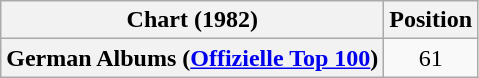<table class="wikitable plainrowheaders" style="text-align:center">
<tr>
<th scope="col">Chart (1982)</th>
<th scope="col">Position</th>
</tr>
<tr>
<th scope="row">German Albums (<a href='#'>Offizielle Top 100</a>)</th>
<td>61</td>
</tr>
</table>
